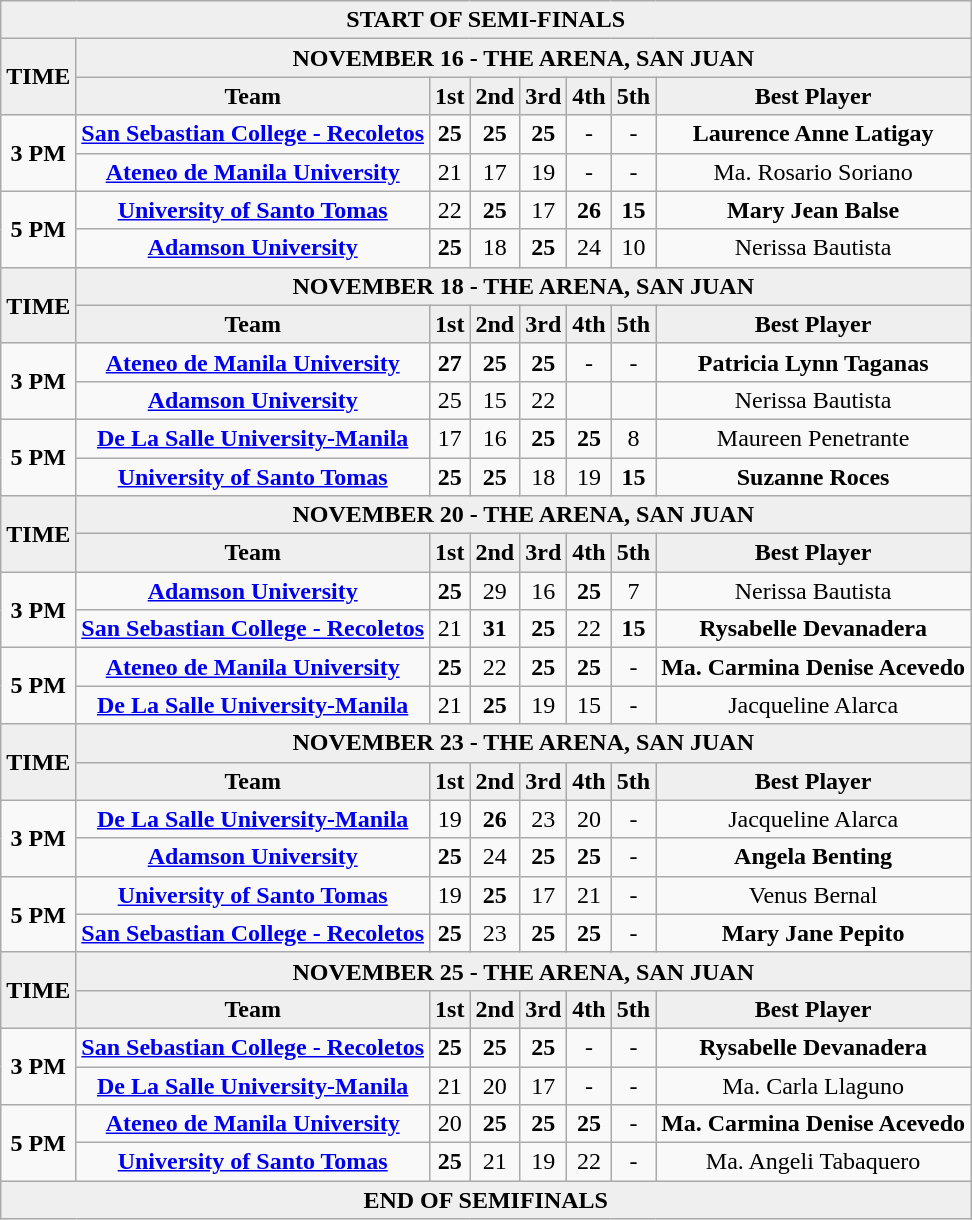<table class="wikitable" style="text-align: center">
<tr style="background:#efefef;">
<td colspan=8><strong>START OF SEMI-FINALS</strong></td>
</tr>
<tr style="background:#efefef;">
<td rowspan=2><strong>TIME</strong></td>
<td colspan=7><strong>NOVEMBER 16 - THE ARENA, SAN JUAN</strong></td>
</tr>
<tr style="background:#efefef;">
<td><strong>Team</strong></td>
<td><strong>1st</strong></td>
<td><strong>2nd</strong></td>
<td><strong>3rd</strong></td>
<td><strong>4th</strong></td>
<td><strong>5th</strong></td>
<td><strong>Best Player</strong></td>
</tr>
<tr>
<td rowspan=2><strong>3 PM</strong></td>
<td><strong><a href='#'>San Sebastian College - Recoletos</a></strong></td>
<td><strong>25</strong></td>
<td><strong>25</strong></td>
<td><strong>25</strong></td>
<td>-</td>
<td>-</td>
<td><strong>Laurence Anne Latigay</strong></td>
</tr>
<tr>
<td><strong><a href='#'>Ateneo de Manila University</a></strong></td>
<td>21</td>
<td>17</td>
<td>19</td>
<td>-</td>
<td>-</td>
<td>Ma. Rosario Soriano</td>
</tr>
<tr>
<td rowspan=2><strong>5 PM</strong></td>
<td><strong><a href='#'>University of Santo Tomas</a></strong></td>
<td>22</td>
<td><strong>25</strong></td>
<td>17</td>
<td><strong>26</strong></td>
<td><strong>15</strong></td>
<td><strong>Mary Jean Balse</strong></td>
</tr>
<tr>
<td><strong><a href='#'>Adamson University</a></strong></td>
<td><strong>25</strong></td>
<td>18</td>
<td><strong>25</strong></td>
<td>24</td>
<td>10</td>
<td>Nerissa Bautista</td>
</tr>
<tr style="background:#efefef;">
<td rowspan=2><strong>TIME</strong></td>
<td colspan=7><strong>NOVEMBER 18 - THE ARENA, SAN JUAN</strong></td>
</tr>
<tr style="background:#efefef;">
<td><strong>Team</strong></td>
<td><strong>1st</strong></td>
<td><strong>2nd</strong></td>
<td><strong>3rd</strong></td>
<td><strong>4th</strong></td>
<td><strong>5th</strong></td>
<td><strong>Best Player</strong></td>
</tr>
<tr>
<td rowspan=2><strong>3 PM</strong></td>
<td><strong><a href='#'>Ateneo de Manila University</a></strong></td>
<td><strong>27</strong></td>
<td><strong>25</strong></td>
<td><strong>25</strong></td>
<td>-</td>
<td>-</td>
<td><strong>Patricia Lynn Taganas</strong></td>
</tr>
<tr>
<td><strong><a href='#'>Adamson University</a></strong></td>
<td>25</td>
<td>15</td>
<td>22</td>
<td></td>
<td></td>
<td>Nerissa Bautista</td>
</tr>
<tr>
<td rowspan=2><strong>5 PM</strong></td>
<td><strong><a href='#'>De La Salle University-Manila</a></strong></td>
<td>17</td>
<td>16</td>
<td><strong>25</strong></td>
<td><strong>25</strong></td>
<td>8</td>
<td>Maureen Penetrante</td>
</tr>
<tr>
<td><strong><a href='#'>University of Santo Tomas</a></strong></td>
<td><strong>25</strong></td>
<td><strong>25</strong></td>
<td>18</td>
<td>19</td>
<td><strong>15</strong></td>
<td><strong>Suzanne Roces</strong></td>
</tr>
<tr style="background:#efefef;">
<td rowspan=2><strong>TIME</strong></td>
<td colspan=7><strong>NOVEMBER 20 - THE ARENA, SAN JUAN</strong></td>
</tr>
<tr style="background:#efefef;">
<td><strong>Team</strong></td>
<td><strong>1st</strong></td>
<td><strong>2nd</strong></td>
<td><strong>3rd</strong></td>
<td><strong>4th</strong></td>
<td><strong>5th</strong></td>
<td><strong>Best Player</strong></td>
</tr>
<tr>
<td rowspan=2><strong>3 PM</strong></td>
<td><strong><a href='#'>Adamson University</a></strong></td>
<td><strong>25</strong></td>
<td>29</td>
<td>16</td>
<td><strong>25</strong></td>
<td>7</td>
<td>Nerissa Bautista</td>
</tr>
<tr>
<td><strong><a href='#'>San Sebastian College - Recoletos</a></strong></td>
<td>21</td>
<td><strong>31</strong></td>
<td><strong>25</strong></td>
<td>22</td>
<td><strong>15</strong></td>
<td><strong>Rysabelle Devanadera</strong></td>
</tr>
<tr>
<td rowspan=2><strong>5 PM</strong></td>
<td><strong><a href='#'>Ateneo de Manila University</a></strong></td>
<td><strong>25</strong></td>
<td>22</td>
<td><strong>25</strong></td>
<td><strong>25</strong></td>
<td>-</td>
<td><strong>Ma. Carmina Denise Acevedo</strong></td>
</tr>
<tr>
<td><strong><a href='#'>De La Salle University-Manila</a></strong></td>
<td>21</td>
<td><strong>25</strong></td>
<td>19</td>
<td>15</td>
<td>-</td>
<td>Jacqueline Alarca</td>
</tr>
<tr style="background:#efefef;">
<td rowspan=2><strong>TIME</strong></td>
<td colspan=7><strong>NOVEMBER 23 - THE ARENA, SAN JUAN</strong></td>
</tr>
<tr style="background:#efefef;">
<td><strong>Team</strong></td>
<td><strong>1st</strong></td>
<td><strong>2nd</strong></td>
<td><strong>3rd</strong></td>
<td><strong>4th</strong></td>
<td><strong>5th</strong></td>
<td><strong>Best Player</strong></td>
</tr>
<tr>
<td rowspan=2><strong>3 PM</strong></td>
<td><strong><a href='#'>De La Salle University-Manila</a></strong></td>
<td>19</td>
<td><strong>26</strong></td>
<td>23</td>
<td>20</td>
<td>-</td>
<td>Jacqueline Alarca</td>
</tr>
<tr>
<td><strong><a href='#'>Adamson University</a></strong></td>
<td><strong>25</strong></td>
<td>24</td>
<td><strong>25</strong></td>
<td><strong>25</strong></td>
<td>-</td>
<td><strong>Angela Benting</strong></td>
</tr>
<tr>
<td rowspan=2><strong>5 PM</strong></td>
<td><strong><a href='#'>University of Santo Tomas</a></strong></td>
<td>19</td>
<td><strong>25</strong></td>
<td>17</td>
<td>21</td>
<td>-</td>
<td>Venus Bernal</td>
</tr>
<tr>
<td><strong><a href='#'>San Sebastian College - Recoletos</a></strong></td>
<td><strong>25</strong></td>
<td>23</td>
<td><strong>25</strong></td>
<td><strong>25</strong></td>
<td>-</td>
<td><strong>Mary Jane Pepito</strong></td>
</tr>
<tr style="background:#efefef;">
<td rowspan=2><strong>TIME</strong></td>
<td colspan=7><strong>NOVEMBER 25 - THE ARENA, SAN JUAN</strong></td>
</tr>
<tr style="background:#efefef;">
<td><strong>Team</strong></td>
<td><strong>1st</strong></td>
<td><strong>2nd</strong></td>
<td><strong>3rd</strong></td>
<td><strong>4th</strong></td>
<td><strong>5th</strong></td>
<td><strong>Best Player</strong></td>
</tr>
<tr>
<td rowspan=2><strong>3 PM</strong></td>
<td><strong><a href='#'>San Sebastian College - Recoletos</a></strong></td>
<td><strong>25</strong></td>
<td><strong>25</strong></td>
<td><strong>25</strong></td>
<td>-</td>
<td>-</td>
<td><strong>Rysabelle Devanadera</strong></td>
</tr>
<tr>
<td><strong><a href='#'>De La Salle University-Manila</a></strong></td>
<td>21</td>
<td>20</td>
<td>17</td>
<td>-</td>
<td>-</td>
<td>Ma. Carla Llaguno</td>
</tr>
<tr>
<td rowspan=2><strong>5 PM</strong></td>
<td><strong><a href='#'>Ateneo de Manila University</a></strong></td>
<td>20</td>
<td><strong>25</strong></td>
<td><strong>25</strong></td>
<td><strong>25</strong></td>
<td>-</td>
<td><strong>Ma. Carmina Denise Acevedo</strong></td>
</tr>
<tr>
<td><strong><a href='#'>University of Santo Tomas</a></strong></td>
<td><strong>25</strong></td>
<td>21</td>
<td>19</td>
<td>22</td>
<td>-</td>
<td>Ma. Angeli Tabaquero</td>
</tr>
<tr style="background:#efefef;">
<td colspan=8><strong>END OF SEMIFINALS</strong></td>
</tr>
</table>
